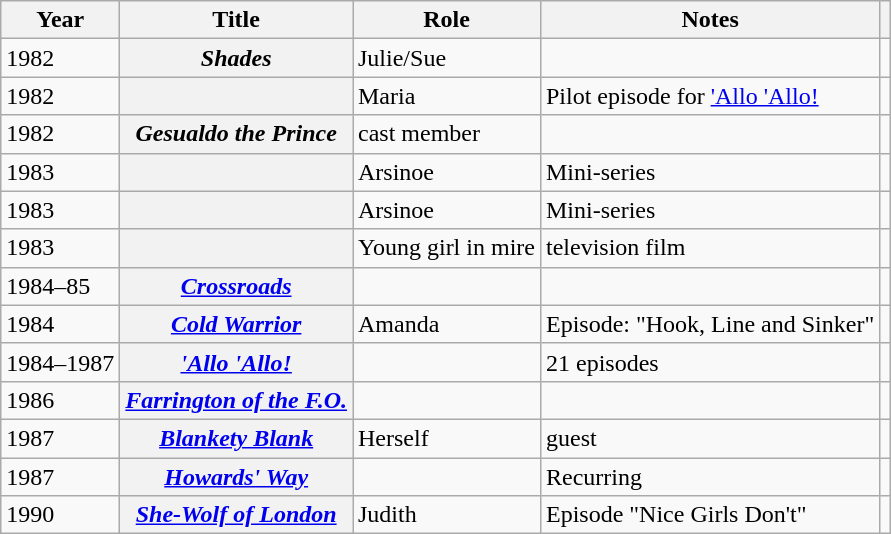<table class="wikitable sortable">
<tr>
<th scope="col">Year</th>
<th scope="col">Title</th>
<th scope="col">Role</th>
<th scope="col" class="unsortable">Notes</th>
<th scope="col" class="unsortable"></th>
</tr>
<tr>
<td>1982</td>
<th scope=row><em>Shades</em></th>
<td>Julie/Sue</td>
<td></td>
<td align="center"></td>
</tr>
<tr>
<td>1982</td>
<th scope=row></th>
<td>Maria</td>
<td>Pilot episode for <a href='#'>'Allo 'Allo!</a></td>
<td align="center"></td>
</tr>
<tr>
<td>1982</td>
<th scope=row><em>Gesualdo the Prince</em></th>
<td>cast member</td>
<td></td>
<td align="center"></td>
</tr>
<tr>
<td>1983</td>
<th scope=row></th>
<td>Arsinoe</td>
<td>Mini-series</td>
<td align="center"></td>
</tr>
<tr>
<td>1983</td>
<th scope=row></th>
<td>Arsinoe</td>
<td>Mini-series</td>
<td align="center"></td>
</tr>
<tr>
<td>1983</td>
<th scope=row></th>
<td>Young girl in mire</td>
<td>television film</td>
<td align="center"></td>
</tr>
<tr>
<td>1984–85</td>
<th scope=row><em><a href='#'>Crossroads</a></em></th>
<td></td>
<td></td>
<td align="center"></td>
</tr>
<tr>
<td>1984</td>
<th scope=row><em><a href='#'>Cold Warrior</a></em></th>
<td>Amanda</td>
<td>Episode: "Hook, Line and Sinker"</td>
<td align="center"></td>
</tr>
<tr>
<td>1984–1987</td>
<th scope=row><em><a href='#'>'Allo 'Allo!</a></em></th>
<td></td>
<td>21 episodes</td>
<td align="center"></td>
</tr>
<tr>
<td>1986</td>
<th scope=row><em><a href='#'>Farrington of the F.O.</a></em></th>
<td></td>
<td></td>
<td align="center"></td>
</tr>
<tr>
<td>1987</td>
<th scope=row><em><a href='#'>Blankety Blank</a></em></th>
<td>Herself</td>
<td>guest</td>
<td align="center"></td>
</tr>
<tr>
<td>1987</td>
<th scope=row><em><a href='#'>Howards' Way</a></em></th>
<td></td>
<td>Recurring</td>
<td align="center"></td>
</tr>
<tr>
<td>1990</td>
<th scope=row><em><a href='#'>She-Wolf of London</a></em></th>
<td>Judith</td>
<td>Episode "Nice Girls Don't"</td>
<td align="center"></td>
</tr>
</table>
